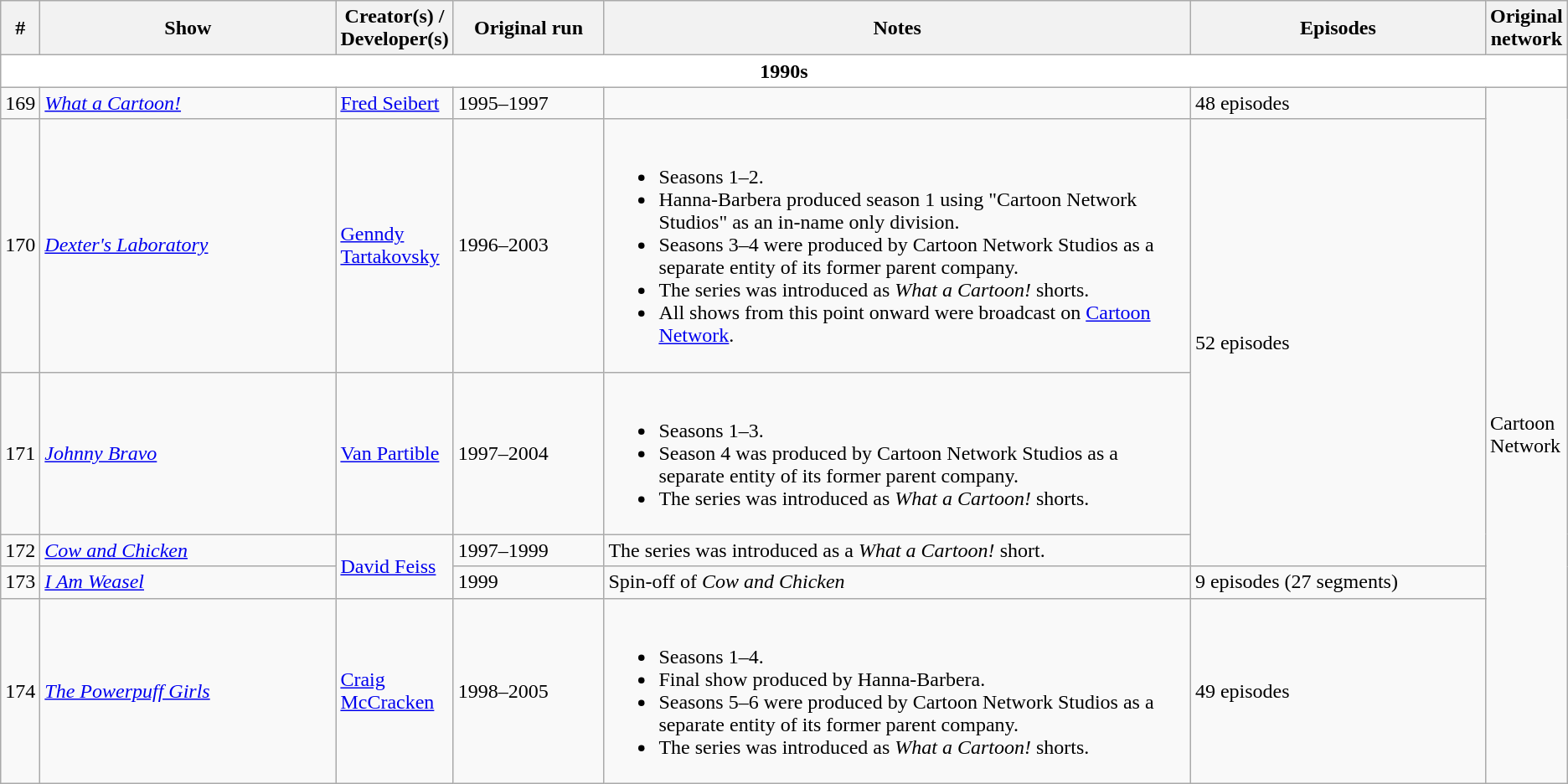<table class="wikitable sortable collapsible" style="width: auto style="width:100%; table-layout: fixed" |>
<tr>
<th>#</th>
<th style="width:20%;">Show</th>
<th>Creator(s) / Developer(s)</th>
<th style="width:10%;">Original run</th>
<th style="width:40%;">Notes</th>
<th style="width:20%;">Episodes</th>
<th>Original network</th>
</tr>
<tr>
<th colspan="7" style="background:#FFFFFF;">1990s</th>
</tr>
<tr>
<td>169</td>
<td><em><a href='#'>What a Cartoon!</a></em></td>
<td><a href='#'>Fred Seibert</a></td>
<td>1995–1997</td>
<td></td>
<td>48 episodes</td>
<td rowspan="6">Cartoon Network</td>
</tr>
<tr>
<td>170</td>
<td><em><a href='#'>Dexter's Laboratory</a></em></td>
<td><a href='#'>Genndy Tartakovsky</a></td>
<td>1996–2003</td>
<td><br><ul><li>Seasons 1–2.</li><li>Hanna-Barbera produced season 1 using "Cartoon Network Studios" as an in-name only division.</li><li>Seasons 3–4 were produced by Cartoon Network Studios as a separate entity of its former parent company.</li><li>The series was introduced as <em>What a Cartoon!</em> shorts.</li><li>All shows from this point onward were broadcast on <a href='#'>Cartoon Network</a>.</li></ul></td>
<td rowspan="3">52 episodes</td>
</tr>
<tr>
<td>171</td>
<td><em><a href='#'>Johnny Bravo</a></em></td>
<td><a href='#'>Van Partible</a></td>
<td>1997–2004</td>
<td><br><ul><li>Seasons 1–3.</li><li>Season 4 was produced by Cartoon Network Studios as a separate entity of its former parent company.</li><li>The series was introduced as <em>What a Cartoon!</em> shorts.</li></ul></td>
</tr>
<tr>
<td>172</td>
<td><em><a href='#'>Cow and Chicken</a></em></td>
<td rowspan="2"><a href='#'>David Feiss</a></td>
<td>1997–1999</td>
<td>The series was introduced as a <em>What a Cartoon!</em> short.</td>
</tr>
<tr>
<td>173</td>
<td><em><a href='#'>I Am Weasel</a></em></td>
<td>1999</td>
<td>Spin-off of <em>Cow and Chicken</em></td>
<td>9 episodes (27 segments)</td>
</tr>
<tr>
<td>174</td>
<td><em><a href='#'>The Powerpuff Girls</a></em></td>
<td><a href='#'>Craig McCracken</a></td>
<td>1998–2005</td>
<td><br><ul><li>Seasons 1–4.</li><li>Final show produced by Hanna-Barbera.</li><li>Seasons 5–6 were produced by Cartoon Network Studios as a separate entity of its former parent company.</li><li>The series was introduced as <em>What a Cartoon!</em> shorts.</li></ul></td>
<td>49 episodes</td>
</tr>
</table>
